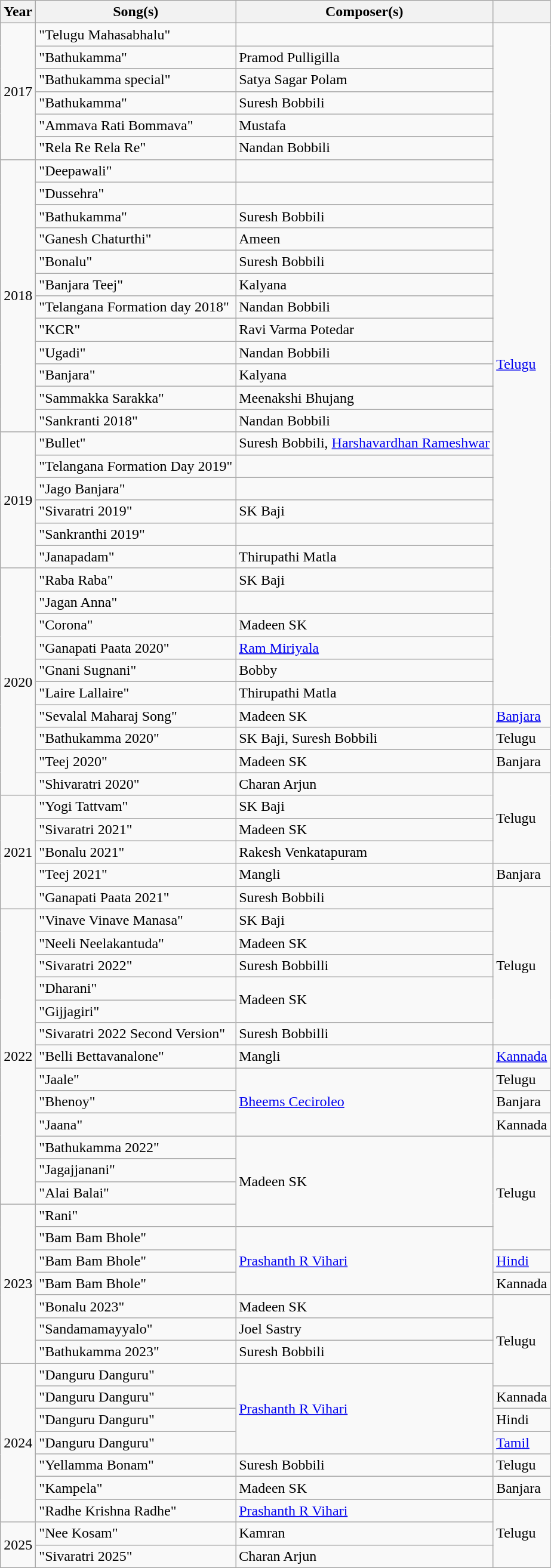<table class="wikitable sortable plainrowheaders">
<tr>
<th scope="col">Year</th>
<th scope="col">Song(s)</th>
<th scope="col">Composer(s)</th>
<th></th>
</tr>
<tr>
<td rowspan="6">2017</td>
<td>"Telugu Mahasabhalu"</td>
<td></td>
<td rowspan="30"><a href='#'>Telugu</a></td>
</tr>
<tr>
<td>"Bathukamma"</td>
<td>Pramod Pulligilla</td>
</tr>
<tr>
<td>"Bathukamma special"</td>
<td>Satya Sagar Polam</td>
</tr>
<tr>
<td>"Bathukamma"</td>
<td>Suresh Bobbili</td>
</tr>
<tr>
<td>"Ammava Rati Bommava"</td>
<td>Mustafa</td>
</tr>
<tr>
<td>"Rela Re Rela Re"</td>
<td>Nandan Bobbili</td>
</tr>
<tr>
<td rowspan="12">2018</td>
<td>"Deepawali"</td>
<td></td>
</tr>
<tr>
<td>"Dussehra"</td>
<td></td>
</tr>
<tr>
<td>"Bathukamma"</td>
<td>Suresh Bobbili</td>
</tr>
<tr>
<td>"Ganesh Chaturthi"</td>
<td>Ameen</td>
</tr>
<tr>
<td>"Bonalu"</td>
<td>Suresh Bobbili</td>
</tr>
<tr>
<td>"Banjara Teej"</td>
<td>Kalyana</td>
</tr>
<tr>
<td>"Telangana Formation day 2018"</td>
<td>Nandan Bobbili</td>
</tr>
<tr>
<td>"KCR"</td>
<td>Ravi Varma Potedar</td>
</tr>
<tr>
<td>"Ugadi"</td>
<td>Nandan Bobbili</td>
</tr>
<tr>
<td>"Banjara"</td>
<td>Kalyana</td>
</tr>
<tr>
<td>"Sammakka Sarakka"</td>
<td>Meenakshi Bhujang</td>
</tr>
<tr>
<td>"Sankranti 2018"</td>
<td>Nandan Bobbili</td>
</tr>
<tr>
<td rowspan="6">2019</td>
<td>"Bullet"</td>
<td>Suresh Bobbili, <a href='#'>Harshavardhan Rameshwar</a></td>
</tr>
<tr>
<td>"Telangana Formation Day 2019"</td>
<td></td>
</tr>
<tr>
<td>"Jago Banjara"</td>
<td></td>
</tr>
<tr>
<td>"Sivaratri 2019"</td>
<td>SK Baji</td>
</tr>
<tr>
<td>"Sankranthi 2019"</td>
<td></td>
</tr>
<tr>
<td>"Janapadam"</td>
<td>Thirupathi Matla</td>
</tr>
<tr>
<td rowspan="10">2020</td>
<td>"Raba Raba"</td>
<td>SK Baji</td>
</tr>
<tr>
<td>"Jagan Anna"</td>
<td></td>
</tr>
<tr>
<td>"Corona"</td>
<td>Madeen SK</td>
</tr>
<tr>
<td>"Ganapati Paata 2020"</td>
<td><a href='#'>Ram Miriyala</a></td>
</tr>
<tr>
<td>"Gnani Sugnani"</td>
<td>Bobby</td>
</tr>
<tr>
<td>"Laire Lallaire"</td>
<td>Thirupathi Matla</td>
</tr>
<tr>
<td>"Sevalal Maharaj Song"</td>
<td>Madeen SK</td>
<td><a href='#'>Banjara</a></td>
</tr>
<tr>
<td>"Bathukamma 2020"</td>
<td>SK Baji, Suresh Bobbili</td>
<td>Telugu</td>
</tr>
<tr>
<td>"Teej 2020"</td>
<td>Madeen SK</td>
<td>Banjara</td>
</tr>
<tr>
<td>"Shivaratri 2020"</td>
<td>Charan Arjun</td>
<td rowspan="4">Telugu</td>
</tr>
<tr>
<td rowspan="5">2021</td>
<td>"Yogi Tattvam"</td>
<td>SK Baji</td>
</tr>
<tr>
<td>"Sivaratri 2021"</td>
<td>Madeen SK</td>
</tr>
<tr>
<td>"Bonalu 2021"</td>
<td>Rakesh Venkatapuram</td>
</tr>
<tr>
<td>"Teej 2021"</td>
<td>Mangli</td>
<td>Banjara</td>
</tr>
<tr>
<td>"Ganapati Paata 2021"</td>
<td>Suresh Bobbili</td>
<td rowspan="7">Telugu</td>
</tr>
<tr>
<td rowspan="13">2022</td>
<td>"Vinave Vinave Manasa"</td>
<td>SK Baji</td>
</tr>
<tr>
<td>"Neeli Neelakantuda"</td>
<td>Madeen SK</td>
</tr>
<tr>
<td>"Sivaratri 2022"</td>
<td>Suresh Bobbilli</td>
</tr>
<tr>
<td>"Dharani"</td>
<td rowspan="2">Madeen SK</td>
</tr>
<tr>
<td>"Gijjagiri"</td>
</tr>
<tr>
<td>"Sivaratri 2022 Second Version"</td>
<td>Suresh Bobbilli</td>
</tr>
<tr>
<td>"Belli Bettavanalone"</td>
<td>Mangli</td>
<td><a href='#'>Kannada</a></td>
</tr>
<tr>
<td>"Jaale"</td>
<td rowspan="3"><a href='#'>Bheems Ceciroleo</a></td>
<td>Telugu</td>
</tr>
<tr>
<td>"Bhenoy"</td>
<td>Banjara</td>
</tr>
<tr>
<td>"Jaana"</td>
<td>Kannada</td>
</tr>
<tr>
<td>"Bathukamma 2022"</td>
<td rowspan="4">Madeen SK</td>
<td rowspan="5">Telugu</td>
</tr>
<tr>
<td>"Jagajjanani"</td>
</tr>
<tr>
<td>"Alai Balai"</td>
</tr>
<tr>
<td rowspan="7">2023</td>
<td>"Rani"</td>
</tr>
<tr>
<td>"Bam Bam Bhole"</td>
<td rowspan="3"><a href='#'>Prashanth R Vihari</a></td>
</tr>
<tr>
<td>"Bam Bam Bhole"</td>
<td><a href='#'>Hindi</a></td>
</tr>
<tr>
<td>"Bam Bam Bhole"</td>
<td>Kannada</td>
</tr>
<tr>
<td>"Bonalu 2023"</td>
<td>Madeen SK</td>
<td rowspan="4">Telugu</td>
</tr>
<tr>
<td>"Sandamamayyalo"</td>
<td>Joel Sastry</td>
</tr>
<tr>
<td>"Bathukamma 2023"</td>
<td>Suresh Bobbili</td>
</tr>
<tr>
<td rowspan="7">2024</td>
<td>"Danguru Danguru"</td>
<td rowspan="4"><a href='#'>Prashanth R Vihari</a></td>
</tr>
<tr>
<td>"Danguru Danguru"</td>
<td>Kannada</td>
</tr>
<tr>
<td>"Danguru Danguru"</td>
<td>Hindi</td>
</tr>
<tr>
<td>"Danguru Danguru"</td>
<td><a href='#'>Tamil</a></td>
</tr>
<tr>
<td>"Yellamma Bonam"</td>
<td>Suresh Bobbili</td>
<td>Telugu</td>
</tr>
<tr>
<td>"Kampela"</td>
<td>Madeen SK</td>
<td>Banjara</td>
</tr>
<tr>
<td>"Radhe Krishna Radhe"</td>
<td><a href='#'>Prashanth R Vihari</a></td>
<td rowspan="3">Telugu</td>
</tr>
<tr>
<td rowspan="2">2025</td>
<td>"Nee Kosam"</td>
<td>Kamran</td>
</tr>
<tr>
<td>"Sivaratri 2025"</td>
<td>Charan Arjun</td>
</tr>
</table>
